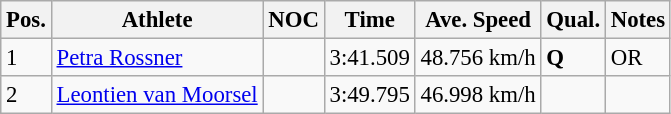<table class="wikitable" style="font-size:95%;">
<tr>
<th>Pos.</th>
<th>Athlete</th>
<th>NOC</th>
<th>Time</th>
<th>Ave. Speed</th>
<th>Qual.</th>
<th>Notes</th>
</tr>
<tr>
<td>1</td>
<td><a href='#'>Petra Rossner</a></td>
<td></td>
<td>3:41.509</td>
<td>48.756 km/h</td>
<td><strong>Q</strong></td>
<td>OR</td>
</tr>
<tr>
<td>2</td>
<td><a href='#'>Leontien van Moorsel</a></td>
<td></td>
<td>3:49.795</td>
<td>46.998 km/h</td>
<td></td>
<td></td>
</tr>
</table>
